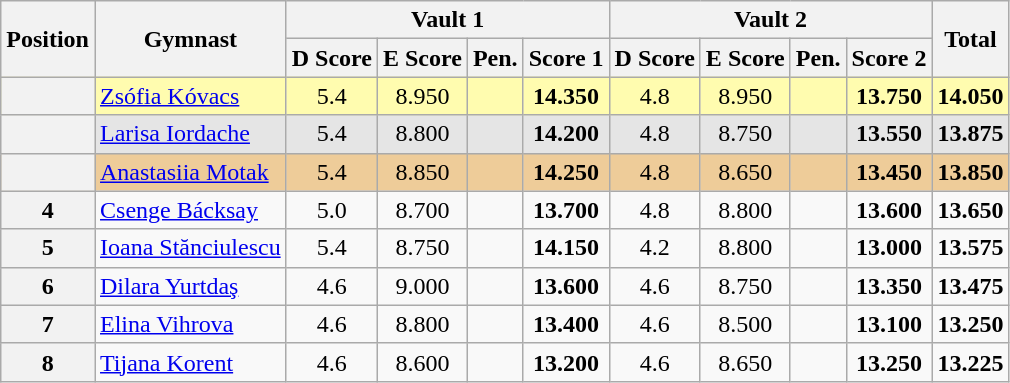<table style="text-align:center;" class="wikitable sortable">
<tr>
<th rowspan="2">Position</th>
<th rowspan="2">Gymnast</th>
<th colspan="4">Vault 1</th>
<th colspan="4">Vault 2</th>
<th rowspan="2">Total</th>
</tr>
<tr>
<th>D Score</th>
<th>E Score</th>
<th>Pen.</th>
<th>Score 1</th>
<th>D Score</th>
<th>E Score</th>
<th>Pen.</th>
<th>Score 2</th>
</tr>
<tr style="background:#fffcaf;">
<th scope="row" style="text-align:center"></th>
<td style="text-align:left;"> <a href='#'>Zsófia Kóvacs</a></td>
<td>5.4</td>
<td>8.950</td>
<td></td>
<td><strong>14.350</strong></td>
<td>4.8</td>
<td>8.950</td>
<td></td>
<td><strong>13.750</strong></td>
<td><strong>14.050</strong></td>
</tr>
<tr style="background:#e5e5e5;">
<th scope="row" style="text-align:center"></th>
<td style="text-align:left;"> <a href='#'>Larisa Iordache</a></td>
<td>5.4</td>
<td>8.800</td>
<td></td>
<td><strong>14.200</strong></td>
<td>4.8</td>
<td>8.750</td>
<td></td>
<td><strong>13.550</strong></td>
<td><strong>13.875</strong></td>
</tr>
<tr style="background:#ec9;">
<th scope="row" style="text-align:center"></th>
<td style="text-align:left;"> <a href='#'>Anastasiia Motak</a></td>
<td>5.4</td>
<td>8.850</td>
<td></td>
<td><strong>14.250</strong></td>
<td>4.8</td>
<td>8.650</td>
<td></td>
<td><strong>13.450</strong></td>
<td><strong>13.850</strong></td>
</tr>
<tr>
<th>4</th>
<td style="text-align:left;"> <a href='#'>Csenge Bácksay</a></td>
<td>5.0</td>
<td>8.700</td>
<td></td>
<td><strong>13.700</strong></td>
<td>4.8</td>
<td>8.800</td>
<td></td>
<td><strong>13.600</strong></td>
<td><strong>13.650</strong></td>
</tr>
<tr>
<th>5</th>
<td style="text-align:left;"> <a href='#'>Ioana Stănciulescu</a></td>
<td>5.4</td>
<td>8.750</td>
<td></td>
<td><strong>14.150</strong></td>
<td>4.2</td>
<td>8.800</td>
<td></td>
<td><strong>13.000</strong></td>
<td><strong>13.575</strong></td>
</tr>
<tr>
<th>6</th>
<td style="text-align:left;"> <a href='#'>Dilara Yurtdaş</a></td>
<td>4.6</td>
<td>9.000</td>
<td></td>
<td><strong>13.600</strong></td>
<td>4.6</td>
<td>8.750</td>
<td></td>
<td><strong>13.350</strong></td>
<td><strong>13.475</strong></td>
</tr>
<tr>
<th>7</th>
<td style="text-align:left;"> <a href='#'>Elina Vihrova</a></td>
<td>4.6</td>
<td>8.800</td>
<td></td>
<td><strong>13.400</strong></td>
<td>4.6</td>
<td>8.500</td>
<td></td>
<td><strong>13.100</strong></td>
<td><strong>13.250</strong></td>
</tr>
<tr>
<th>8</th>
<td style="text-align:left;"> <a href='#'>Tijana Korent</a></td>
<td>4.6</td>
<td>8.600</td>
<td></td>
<td><strong>13.200</strong></td>
<td>4.6</td>
<td>8.650</td>
<td></td>
<td><strong>13.250</strong></td>
<td><strong>13.225</strong></td>
</tr>
</table>
